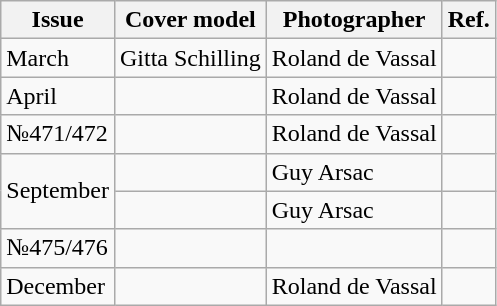<table class="wikitable">
<tr>
<th>Issue</th>
<th>Cover model</th>
<th>Photographer</th>
<th>Ref.</th>
</tr>
<tr>
<td>March</td>
<td>Gitta Schilling</td>
<td>Roland de Vassal</td>
<td></td>
</tr>
<tr>
<td>April</td>
<td></td>
<td>Roland de Vassal</td>
<td></td>
</tr>
<tr>
<td>№471/472</td>
<td></td>
<td>Roland de Vassal</td>
<td></td>
</tr>
<tr>
<td rowspan="2">September</td>
<td></td>
<td>Guy Arsac</td>
<td></td>
</tr>
<tr>
<td></td>
<td>Guy Arsac</td>
<td></td>
</tr>
<tr>
<td>№475/476</td>
<td></td>
<td></td>
<td></td>
</tr>
<tr>
<td>December</td>
<td></td>
<td>Roland de Vassal</td>
<td></td>
</tr>
</table>
